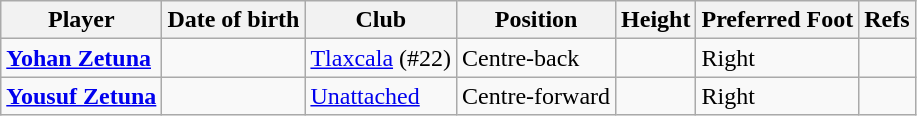<table class="wikitable sortable">
<tr>
<th>Player</th>
<th>Date of birth</th>
<th>Club</th>
<th>Position</th>
<th>Height</th>
<th>Preferred Foot</th>
<th>Refs</th>
</tr>
<tr>
<td><strong><a href='#'>Yohan Zetuna</a></strong></td>
<td></td>
<td><a href='#'>Tlaxcala</a> (#22)</td>
<td>Centre-back</td>
<td></td>
<td>Right</td>
<td></td>
</tr>
<tr>
<td><strong><a href='#'>Yousuf Zetuna</a></strong></td>
<td></td>
<td><a href='#'>Unattached</a></td>
<td>Centre-forward</td>
<td></td>
<td>Right</td>
<td></td>
</tr>
</table>
